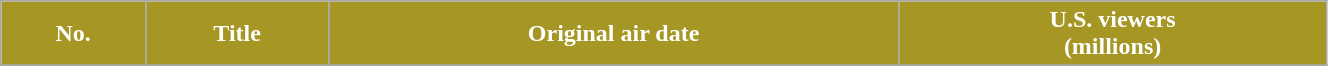<table class="wikitable plainrowheaders" style="width:70%;">
<tr>
<th style="background:#A69725; color:#fff;">No.</th>
<th style="background:#A69725; color:#fff;">Title</th>
<th style="background:#A69725; color:#fff;">Original air date</th>
<th style="background:#A69725; color:#fff;">U.S. viewers<br>(millions)</th>
</tr>
<tr>
</tr>
</table>
